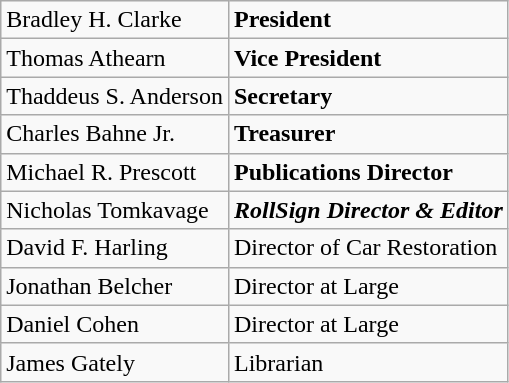<table class="wikitable">
<tr>
<td>Bradley H. Clarke</td>
<td><strong>President</strong></td>
</tr>
<tr>
<td>Thomas Athearn</td>
<td><strong>Vice President</strong></td>
</tr>
<tr>
<td>Thaddeus S. Anderson</td>
<td><strong>Secretary</strong></td>
</tr>
<tr>
<td>Charles Bahne Jr.</td>
<td><strong>Treasurer</strong></td>
</tr>
<tr>
<td>Michael R. Prescott</td>
<td><strong>Publications Director</strong></td>
</tr>
<tr>
<td>Nicholas Tomkavage</td>
<td><strong><em>RollSign<em> Director & Editor<strong></td>
</tr>
<tr>
<td>David F. Harling</td>
<td></strong>Director of Car Restoration<strong></td>
</tr>
<tr>
<td>Jonathan Belcher</td>
<td></strong>Director at Large<strong></td>
</tr>
<tr>
<td>Daniel Cohen</td>
<td></strong>Director at Large<strong></td>
</tr>
<tr>
<td>James Gately</td>
<td></strong>Librarian<strong></td>
</tr>
</table>
